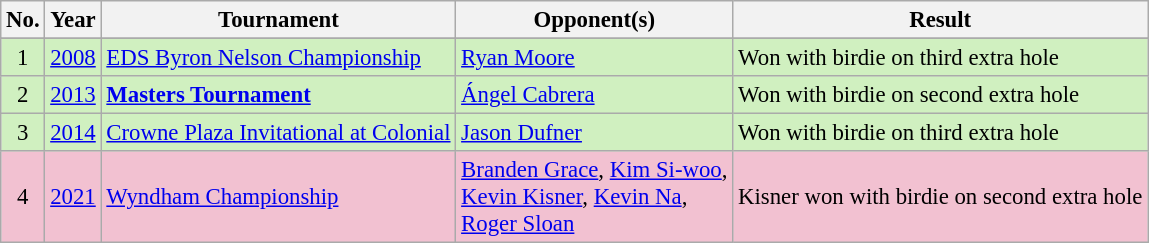<table class="wikitable" style="font-size:95%;">
<tr>
<th>No.</th>
<th>Year</th>
<th>Tournament</th>
<th>Opponent(s)</th>
<th>Result</th>
</tr>
<tr style="background:#D0F0C0;">
</tr>
<tr style="background:#D0F0C0;">
<td align=center>1</td>
<td><a href='#'>2008</a></td>
<td><a href='#'>EDS Byron Nelson Championship</a></td>
<td> <a href='#'>Ryan Moore</a></td>
<td>Won with birdie on third extra hole</td>
</tr>
<tr style="background:#D0F0C0;">
<td align=center>2</td>
<td><a href='#'>2013</a></td>
<td><strong><a href='#'>Masters Tournament</a></strong></td>
<td> <a href='#'>Ángel Cabrera</a></td>
<td>Won with birdie on second extra hole</td>
</tr>
<tr style="background:#D0F0C0;">
<td align=center>3</td>
<td><a href='#'>2014</a></td>
<td><a href='#'>Crowne Plaza Invitational at Colonial</a></td>
<td> <a href='#'>Jason Dufner</a></td>
<td>Won with birdie on third extra hole</td>
</tr>
<tr style="background:#F2C1D1;">
<td align=center>4</td>
<td><a href='#'>2021</a></td>
<td><a href='#'>Wyndham Championship</a></td>
<td> <a href='#'>Branden Grace</a>,  <a href='#'>Kim Si-woo</a>,<br> <a href='#'>Kevin Kisner</a>,  <a href='#'>Kevin Na</a>,<br> <a href='#'>Roger Sloan</a></td>
<td>Kisner won with birdie on second extra hole</td>
</tr>
</table>
